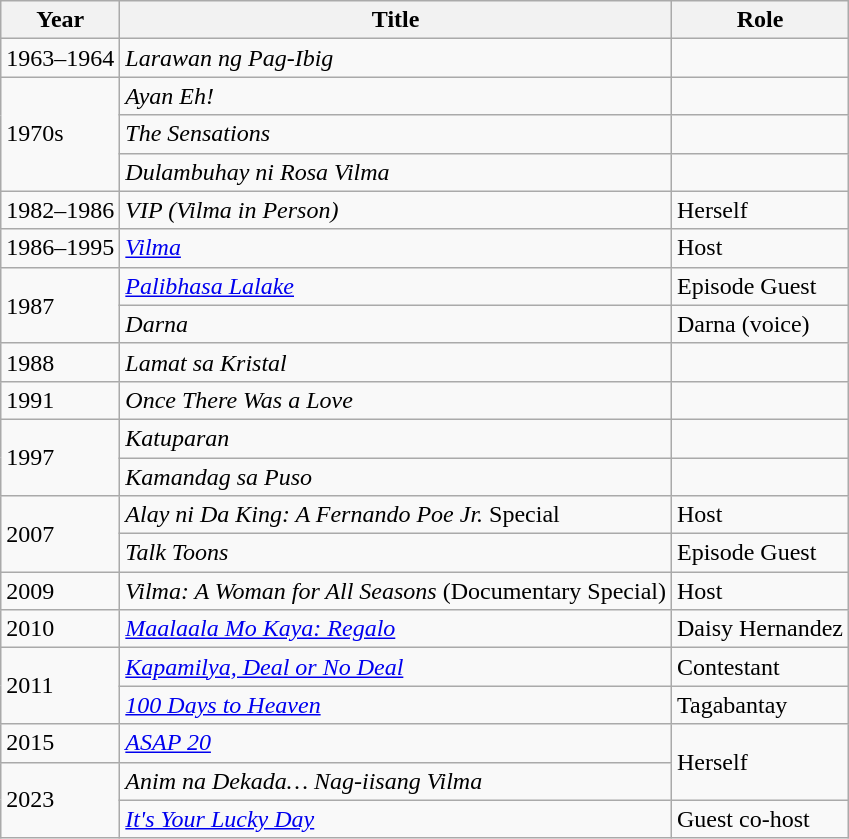<table class="wikitable sortable">
<tr>
<th>Year</th>
<th>Title</th>
<th>Role</th>
</tr>
<tr>
<td>1963–1964</td>
<td><em>Larawan ng Pag-Ibig</em></td>
<td></td>
</tr>
<tr>
<td rowspan=3>1970s</td>
<td><em>Ayan Eh!</em></td>
<td></td>
</tr>
<tr>
<td><em>The Sensations</em></td>
<td></td>
</tr>
<tr>
<td><em>Dulambuhay ni Rosa Vilma</em></td>
<td></td>
</tr>
<tr>
<td>1982–1986</td>
<td><em>VIP (Vilma in Person)</em></td>
<td>Herself</td>
</tr>
<tr>
<td>1986–1995</td>
<td><em><a href='#'>Vilma</a></em></td>
<td>Host</td>
</tr>
<tr>
<td rowspan="2">1987</td>
<td><em><a href='#'>Palibhasa Lalake</a></em></td>
<td>Episode Guest</td>
</tr>
<tr>
<td><em>Darna</em></td>
<td>Darna (voice)</td>
</tr>
<tr>
<td>1988</td>
<td><em>Lamat sa Kristal</em></td>
<td></td>
</tr>
<tr>
<td>1991</td>
<td><em>Once There Was a Love</em></td>
<td></td>
</tr>
<tr>
<td rowspan=2>1997</td>
<td><em>Katuparan</em></td>
<td></td>
</tr>
<tr>
<td><em>Kamandag sa Puso</em></td>
<td></td>
</tr>
<tr>
<td rowspan="2">2007</td>
<td><em>Alay ni Da King: A Fernando Poe Jr.</em> Special</td>
<td>Host</td>
</tr>
<tr>
<td><em>Talk Toons</em></td>
<td>Episode Guest</td>
</tr>
<tr>
<td>2009</td>
<td><em>Vilma: A Woman for All Seasons</em> (Documentary Special)</td>
<td>Host</td>
</tr>
<tr>
<td>2010</td>
<td><em><a href='#'>Maalaala Mo Kaya: Regalo</a></em></td>
<td>Daisy Hernandez</td>
</tr>
<tr>
<td rowspan="2">2011</td>
<td><em><a href='#'>Kapamilya, Deal or No Deal</a></em></td>
<td>Contestant</td>
</tr>
<tr>
<td><em><a href='#'>100 Days to Heaven</a></em></td>
<td>Tagabantay</td>
</tr>
<tr>
<td>2015</td>
<td><em><a href='#'>ASAP 20</a></em></td>
<td rowspan="2">Herself</td>
</tr>
<tr>
<td rowspan="2">2023</td>
<td><em>Anim na Dekada… Nag-iisang Vilma</em></td>
</tr>
<tr>
<td><em><a href='#'>It's Your Lucky Day</a></em></td>
<td>Guest co-host</td>
</tr>
</table>
